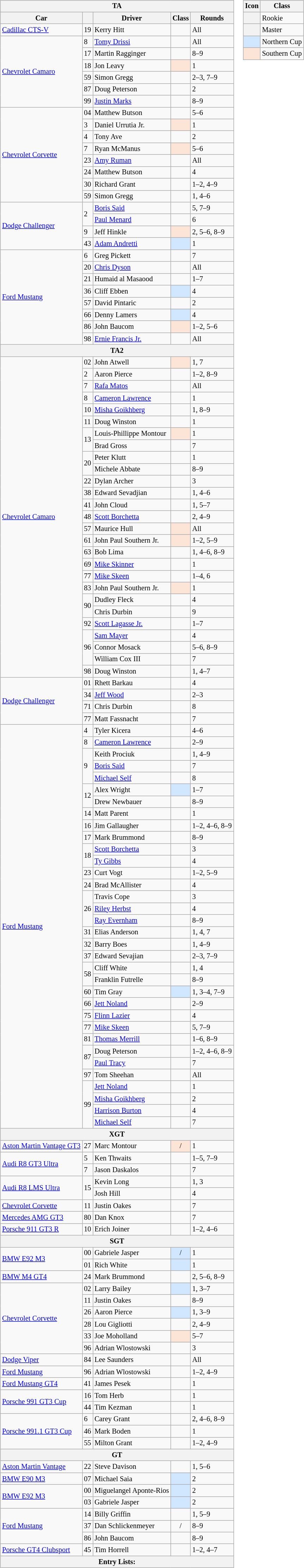<table>
<tr>
<td><br><table class="wikitable" style="font-size: 85%">
<tr>
<th colspan="5">TA</th>
</tr>
<tr>
<th>Car</th>
<th></th>
<th>Driver</th>
<th>Class</th>
<th>Rounds</th>
</tr>
<tr>
<td><a href='#'>Cadillac CTS-V</a></td>
<td>19</td>
<td> Kerry Hitt</td>
<td align="center"></td>
<td>All</td>
</tr>
<tr>
<td rowspan="6"><a href='#'>Chevrolet Camaro</a></td>
<td>8</td>
<td> <a href='#'>Tomy Drissi</a></td>
<td align="center"></td>
<td>All</td>
</tr>
<tr>
<td>17</td>
<td> Martin Ragginger</td>
<td align="center"></td>
<td>8–9</td>
</tr>
<tr>
<td>18</td>
<td> Jon Leavy</td>
<td style="background:#fce4d6;" align="center"></td>
<td>1</td>
</tr>
<tr>
<td>59</td>
<td> Simon Gregg</td>
<td></td>
<td>2–3, 7–9</td>
</tr>
<tr>
<td>87</td>
<td> Doug Peterson</td>
<td align="center"></td>
<td>2</td>
</tr>
<tr>
<td>99</td>
<td> <a href='#'>Justin Marks</a></td>
<td align="center"></td>
<td>8–9</td>
</tr>
<tr>
<td rowspan="8"><a href='#'>Chevrolet Corvette</a></td>
<td>04</td>
<td> Matthew Butson</td>
<td></td>
<td>5–6</td>
</tr>
<tr>
<td>3</td>
<td> Daniel Urrutia Jr.</td>
<td style="background:#fce4d6;"></td>
<td>1</td>
</tr>
<tr>
<td>4</td>
<td> Tony Ave</td>
<td></td>
<td>2</td>
</tr>
<tr>
<td>7</td>
<td> Ryan McManus</td>
<td style="background:#fce4d6;"></td>
<td>5–6</td>
</tr>
<tr>
<td>23</td>
<td> <a href='#'>Amy Ruman</a></td>
<td align="center"></td>
<td>All</td>
</tr>
<tr>
<td>24</td>
<td> Matthew Butson</td>
<td></td>
<td>4</td>
</tr>
<tr>
<td>30</td>
<td> Richard Grant</td>
<td align="center"></td>
<td>1–2, 4–9</td>
</tr>
<tr>
<td>59</td>
<td> Simon Gregg</td>
<td align="center"></td>
<td>1, 4–6</td>
</tr>
<tr>
<td rowspan="4"><a href='#'>Dodge Challenger</a></td>
<td rowspan="2">2</td>
<td> <a href='#'>Boris Said</a></td>
<td></td>
<td>5, 7–9</td>
</tr>
<tr>
<td> <a href='#'>Paul Menard</a></td>
<td></td>
<td>6</td>
</tr>
<tr>
<td>9</td>
<td> Jeff Hinkle</td>
<td style="background:#fce4d6;" align="center"></td>
<td>2, 5–6, 8–9</td>
</tr>
<tr>
<td>43</td>
<td> <a href='#'>Adam Andretti</a></td>
<td style="background:#D0E7FF;" align="center"></td>
<td>1</td>
</tr>
<tr>
<td rowspan="8"><a href='#'>Ford Mustang</a></td>
<td>6</td>
<td> Greg Pickett</td>
<td></td>
<td>7</td>
</tr>
<tr>
<td>20</td>
<td> <a href='#'>Chris Dyson</a></td>
<td align="center"></td>
<td>All</td>
</tr>
<tr>
<td>21</td>
<td> Humaid al Masaood</td>
<td align="center"></td>
<td>1–7</td>
</tr>
<tr>
<td>36</td>
<td> Cliff Ebben</td>
<td style="background:#D0E7FF;" align="center"></td>
<td>4</td>
</tr>
<tr>
<td>57</td>
<td> David Pintaric</td>
<td></td>
<td>2</td>
</tr>
<tr>
<td>66</td>
<td> Denny Lamers</td>
<td style="background:#D0E7FF;" align="center"></td>
<td>4</td>
</tr>
<tr>
<td>86</td>
<td> John Baucom</td>
<td style="background:#fce4d6;" align="center"></td>
<td>1–2, 5–6</td>
</tr>
<tr>
<td>98</td>
<td> <a href='#'>Ernie Francis Jr.</a></td>
<td align="center"></td>
<td>All</td>
</tr>
<tr>
<th colspan="5">TA2</th>
</tr>
<tr>
<td rowspan="27"><a href='#'>Chevrolet Camaro</a></td>
<td>02</td>
<td> John Atwell</td>
<td style="background:#fce4d6;" align="center"></td>
<td>1, 7</td>
</tr>
<tr>
<td>2</td>
<td> Aaron Pierce</td>
<td align="center"></td>
<td>1–2, 8–9</td>
</tr>
<tr>
<td>7</td>
<td> <a href='#'>Rafa Matos</a></td>
<td align="center"></td>
<td>All</td>
</tr>
<tr>
<td>8</td>
<td> <a href='#'>Cameron Lawrence</a></td>
<td align="center"></td>
<td>1</td>
</tr>
<tr>
<td>10</td>
<td> <a href='#'>Misha Goikhberg</a></td>
<td align="center"></td>
<td>1, 8–9</td>
</tr>
<tr>
<td>11</td>
<td> Doug Winston</td>
<td align="center"></td>
<td>1</td>
</tr>
<tr>
<td rowspan="2">13</td>
<td> Louis-Phillippe Montour</td>
<td style="background:#fce4d6;" align="center"></td>
<td>1</td>
</tr>
<tr>
<td> Brad Gross</td>
<td align="center"></td>
<td>7</td>
</tr>
<tr>
<td rowspan="2">20</td>
<td> Peter Klutt</td>
<td align="center"></td>
<td>1</td>
</tr>
<tr>
<td> Michele Abbate</td>
<td></td>
<td>8–9</td>
</tr>
<tr>
<td>22</td>
<td> Dylan Archer</td>
<td align="center"></td>
<td>3</td>
</tr>
<tr>
<td>38</td>
<td> Edward Sevadjian</td>
<td align="center"></td>
<td>1, 4–6</td>
</tr>
<tr>
<td>41</td>
<td> John Cloud</td>
<td align="center"></td>
<td>1, 5–7</td>
</tr>
<tr>
<td>48</td>
<td> <a href='#'>Scott Borchetta</a></td>
<td align="center"></td>
<td>2, 4–9</td>
</tr>
<tr>
<td>57</td>
<td> Maurice Hull</td>
<td style="background:#fce4d6;" align="center"></td>
<td>All</td>
</tr>
<tr>
<td>61</td>
<td> John Paul Southern Jr.</td>
<td style="background:#fce4d6;" align="center"></td>
<td>1–2, 5–9</td>
</tr>
<tr>
<td>63</td>
<td> Bob Lima</td>
<td align="center"></td>
<td>1, 4–6, 8–9</td>
</tr>
<tr>
<td>69</td>
<td> <a href='#'>Mike Skinner</a></td>
<td align="center"></td>
<td>1</td>
</tr>
<tr>
<td>77</td>
<td> <a href='#'>Mike Skeen</a></td>
<td align="center"></td>
<td>1–4, 6</td>
</tr>
<tr>
<td>83</td>
<td> John Paul Southern Jr.</td>
<td style="background:#fce4d6;" align="center"></td>
<td>1</td>
</tr>
<tr>
<td rowspan="2">90</td>
<td> Dudley Fleck</td>
<td align="center"></td>
<td>4</td>
</tr>
<tr>
<td> Chris Durbin</td>
<td align="center"></td>
<td>9</td>
</tr>
<tr>
<td>92</td>
<td> <a href='#'>Scott Lagasse Jr.</a></td>
<td></td>
<td>1–7</td>
</tr>
<tr>
<td rowspan="3">96</td>
<td> <a href='#'>Sam Mayer</a></td>
<td align="center"></td>
<td>4</td>
</tr>
<tr>
<td> Connor Mosack</td>
<td align="center"></td>
<td>5–6, 8–9</td>
</tr>
<tr>
<td> William Cox III</td>
<td align="center"></td>
<td>7</td>
</tr>
<tr>
<td>98</td>
<td> Doug Winston</td>
<td></td>
<td>1, 4–7</td>
</tr>
<tr>
<td rowspan="4"><a href='#'>Dodge Challenger</a></td>
<td>01</td>
<td> Rhett Barkau</td>
<td align="center"></td>
<td>4</td>
</tr>
<tr>
<td>34</td>
<td> <a href='#'>Jeff Wood</a></td>
<td align="center"></td>
<td>2–3</td>
</tr>
<tr>
<td>71</td>
<td> Chris Durbin</td>
<td align="center"></td>
<td>8</td>
</tr>
<tr>
<td>77</td>
<td> Matt Fassnacht</td>
<td align="center"></td>
<td>7</td>
</tr>
<tr>
<td rowspan="34"><a href='#'>Ford Mustang</a></td>
<td>4</td>
<td> Tyler Kicera</td>
<td align="center"></td>
<td>4–6</td>
</tr>
<tr>
<td>8</td>
<td> <a href='#'>Cameron Lawrence</a></td>
<td></td>
<td>2–9</td>
</tr>
<tr>
<td rowspan="3">9</td>
<td> Keith Prociuk</td>
<td align="center"></td>
<td>1, 4–9</td>
</tr>
<tr>
<td> <a href='#'>Boris Said</a></td>
<td></td>
<td>7</td>
</tr>
<tr>
<td> <a href='#'>Michael Self</a></td>
<td></td>
<td>8</td>
</tr>
<tr>
<td rowspan="2">12</td>
<td> Alex Wright</td>
<td style="background:#D0E7FF;" align="center"></td>
<td>1–7</td>
</tr>
<tr>
<td> Drew Newbauer</td>
<td></td>
<td>8–9</td>
</tr>
<tr>
<td>14</td>
<td> Matt Parent</td>
<td align="center"></td>
<td>1</td>
</tr>
<tr>
<td>16</td>
<td> Jim Gallaugher</td>
<td align="center"></td>
<td>1–2, 4–6, 8–9</td>
</tr>
<tr>
<td>17</td>
<td> Mark Brummond</td>
<td align="center"></td>
<td>8–9</td>
</tr>
<tr>
<td rowspan="2">18</td>
<td> <a href='#'>Scott Borchetta</a></td>
<td align="center"></td>
<td>3</td>
</tr>
<tr>
<td> <a href='#'>Ty Gibbs</a></td>
<td align="center"></td>
<td>4</td>
</tr>
<tr>
<td>23</td>
<td> Curt Vogt</td>
<td align="center"></td>
<td>1–2, 5–9</td>
</tr>
<tr>
<td>24</td>
<td> Brad McAllister</td>
<td></td>
<td>4</td>
</tr>
<tr>
<td rowspan="3">26</td>
<td> Travis Cope</td>
<td align="center"></td>
<td>3</td>
</tr>
<tr>
<td> <a href='#'>Riley Herbst</a></td>
<td align="center"></td>
<td>4</td>
</tr>
<tr>
<td> <a href='#'>Ray Evernham</a></td>
<td align="center"></td>
<td>8–9</td>
</tr>
<tr>
<td>31</td>
<td> Elias Anderson</td>
<td align="center"></td>
<td>1, 4, 7</td>
</tr>
<tr>
<td>32</td>
<td> Barry Boes</td>
<td align="center"></td>
<td>1, 4–9</td>
</tr>
<tr>
<td>37</td>
<td> Edward Sevajian</td>
<td></td>
<td>2–3, 7–9</td>
</tr>
<tr>
<td rowspan="2">58</td>
<td> Cliff White</td>
<td align="center"></td>
<td>1, 4</td>
</tr>
<tr>
<td> Franklin Futrelle</td>
<td align="center"></td>
<td>8–9</td>
</tr>
<tr>
<td>60</td>
<td> Tim Gray</td>
<td style="background:#D0E7FF;" align="center"></td>
<td>1, 3–4, 7–9</td>
</tr>
<tr>
<td>66</td>
<td> <a href='#'>Jett Noland</a></td>
<td align="center"></td>
<td>2–9</td>
</tr>
<tr>
<td>75</td>
<td> <a href='#'>Flinn Lazier</a></td>
<td align="center"></td>
<td>4</td>
</tr>
<tr>
<td>77</td>
<td> <a href='#'>Mike Skeen</a></td>
<td></td>
<td>5, 7–9</td>
</tr>
<tr>
<td>81</td>
<td> <a href='#'>Thomas Merrill</a></td>
<td align="center"></td>
<td>1–6, 8–9</td>
</tr>
<tr>
<td rowspan="2">87</td>
<td> Doug Peterson</td>
<td align="center"></td>
<td>1–2, 4–6, 8–9</td>
</tr>
<tr>
<td> <a href='#'>Paul Tracy</a></td>
<td align="center"></td>
<td>7</td>
</tr>
<tr>
<td>97</td>
<td> Tom Sheehan</td>
<td align="center"></td>
<td>All</td>
</tr>
<tr>
<td rowspan="4">99</td>
<td> <a href='#'>Jett Noland</a></td>
<td align="center"></td>
<td>1</td>
</tr>
<tr>
<td> <a href='#'>Misha Goikhberg</a></td>
<td></td>
<td>2</td>
</tr>
<tr>
<td> <a href='#'>Harrison Burton</a></td>
<td align="center"></td>
<td>4</td>
</tr>
<tr>
<td> <a href='#'>Michael Self</a></td>
<td align="center"></td>
<td>7</td>
</tr>
<tr>
<th colspan="5">XGT</th>
</tr>
<tr>
<td><a href='#'>Aston Martin Vantage GT3</a></td>
<td>27</td>
<td> Marc Montour</td>
<td style="background:#fce4d6;" align="center">/</td>
<td>1</td>
</tr>
<tr>
<td rowspan="2"><a href='#'>Audi R8 GT3 Ultra</a></td>
<td>5</td>
<td> Ken Thwaits</td>
<td align="center"></td>
<td>1–5, 7–9</td>
</tr>
<tr>
<td>7</td>
<td> Jason Daskalos</td>
<td></td>
<td>7</td>
</tr>
<tr>
<td rowspan="2"><a href='#'>Audi R8 LMS Ultra</a></td>
<td rowspan="2">15</td>
<td> Kevin Long</td>
<td align="center"></td>
<td>1, 3</td>
</tr>
<tr>
<td> Josh Hill</td>
<td align="center"></td>
<td>4</td>
</tr>
<tr>
<td><a href='#'>Chevrolet Corvette</a></td>
<td>11</td>
<td> Justin Oakes</td>
<td align="center"></td>
<td>7</td>
</tr>
<tr>
<td><a href='#'>Mercedes AMG GT3</a></td>
<td>80</td>
<td> Dan Knox</td>
<td align="center"></td>
<td>7</td>
</tr>
<tr>
<td><a href='#'>Porsche 911 GT3 R</a></td>
<td>10</td>
<td> Erich Joiner</td>
<td align="center"></td>
<td>1–2, 4–6</td>
</tr>
<tr>
<th colspan="5">SGT</th>
</tr>
<tr>
<td rowspan="2"><a href='#'>BMW E92 M3</a></td>
<td>00</td>
<td> Gabriele Jasper</td>
<td style="background:#D0E7FF;" align="center">/</td>
<td>1</td>
</tr>
<tr>
<td>01</td>
<td> Rich White</td>
<td style="background:#D0E7FF;" align="center"></td>
<td>1</td>
</tr>
<tr>
<td><a href='#'>BMW M4 GT4</a></td>
<td>24</td>
<td> Mark Brummond</td>
<td align="center"></td>
<td>2, 5–6, 8–9</td>
</tr>
<tr>
<td rowspan="6"><a href='#'>Chevrolet Corvette</a></td>
<td>02</td>
<td> Larry Bailey</td>
<td style="background:#D0E7FF;" align="center"></td>
<td>1, 3–7</td>
</tr>
<tr>
<td>11</td>
<td> Justin Oakes</td>
<td align="center"></td>
<td>8–9</td>
</tr>
<tr>
<td>26</td>
<td> Aaron Pierce</td>
<td style="background:#D0E7FF;" align="center"></td>
<td>1, 3–9</td>
</tr>
<tr>
<td>28</td>
<td> Lou Gigliotti</td>
<td align="center"></td>
<td>2, 4–9</td>
</tr>
<tr>
<td>33</td>
<td> Joe Moholland</td>
<td style="background:#fce4d6;"></td>
<td>5–7</td>
</tr>
<tr>
<td>96</td>
<td> Adrian Wlostowski</td>
<td></td>
<td>3</td>
</tr>
<tr>
<td><a href='#'>Dodge Viper</a></td>
<td>84</td>
<td> Lee Saunders</td>
<td></td>
<td>All</td>
</tr>
<tr>
<td><a href='#'>Ford Mustang</a></td>
<td>96</td>
<td> Adrian Wlostowski</td>
<td align="center"></td>
<td>1–2, 4–9</td>
</tr>
<tr>
<td><a href='#'>Ford Mustang GT4</a></td>
<td>41</td>
<td> James Pesek</td>
<td align="center"></td>
<td>1</td>
</tr>
<tr>
<td rowspan="2"><a href='#'>Porsche 991 GT3 Cup</a></td>
<td>16</td>
<td> Tom Herb</td>
<td align="center"></td>
<td>1</td>
</tr>
<tr>
<td>44</td>
<td> Tim Kezman</td>
<td align="center"></td>
<td>1</td>
</tr>
<tr>
<td rowspan="3"><a href='#'>Porsche 991.1 GT3 Cup</a></td>
<td>6</td>
<td> Carey Grant</td>
<td></td>
<td>2, 4–6, 8–9</td>
</tr>
<tr>
<td>46</td>
<td> Mark Boden</td>
<td align="center"></td>
<td>1</td>
</tr>
<tr>
<td>55</td>
<td> Milton Grant</td>
<td align="center"></td>
<td>1–2, 4–9</td>
</tr>
<tr>
<th colspan="5">GT</th>
</tr>
<tr>
<td><a href='#'>Aston Martin Vantage</a></td>
<td>22</td>
<td> Steve Davison</td>
<td align="center"></td>
<td>1, 5–6</td>
</tr>
<tr>
<td><a href='#'>BMW E90 M3</a></td>
<td>07</td>
<td> Michael Saia</td>
<td style="background:#D0E7FF;" align="center"></td>
<td>2</td>
</tr>
<tr>
<td rowspan="2"><a href='#'>BMW E92 M3</a></td>
<td>00</td>
<td> Miguelangel Aponte-Rios</td>
<td style="background:#D0E7FF;" align="center"></td>
<td>2</td>
</tr>
<tr>
<td>03</td>
<td> Gabriele Jasper</td>
<td style="background:#D0E7FF;" align="center"></td>
<td>2</td>
</tr>
<tr>
<td rowspan="3"><a href='#'>Ford Mustang</a></td>
<td>14</td>
<td> Billy Griffin</td>
<td align="center"></td>
<td>1, 5–9</td>
</tr>
<tr>
<td>37</td>
<td> Dan Schlickenmeyer</td>
<td align="center">/</td>
<td>8–9</td>
</tr>
<tr>
<td>86</td>
<td> John Baucom</td>
<td></td>
<td>8–9</td>
</tr>
<tr>
<td><a href='#'>Porsche GT4 Clubsport</a></td>
<td>45</td>
<td> Tim Horrell</td>
<td align="center"></td>
<td>1–2, 4–7</td>
</tr>
<tr>
<th colspan="5">Entry Lists:</th>
</tr>
</table>
</td>
<td valign="top"><br><table class="wikitable" align="right" style="font-size: 85%;">
<tr>
<th>Icon</th>
<th>Class</th>
</tr>
<tr>
<th align="center"></th>
<td>Rookie</td>
</tr>
<tr>
<th align="center"></th>
<td>Master</td>
</tr>
<tr>
<td style="background:#D0E7FF;"></td>
<td>Northern Cup</td>
</tr>
<tr>
<td style="background:#fce4d6;"></td>
<td>Southern Cup</td>
</tr>
</table>
</td>
</tr>
</table>
